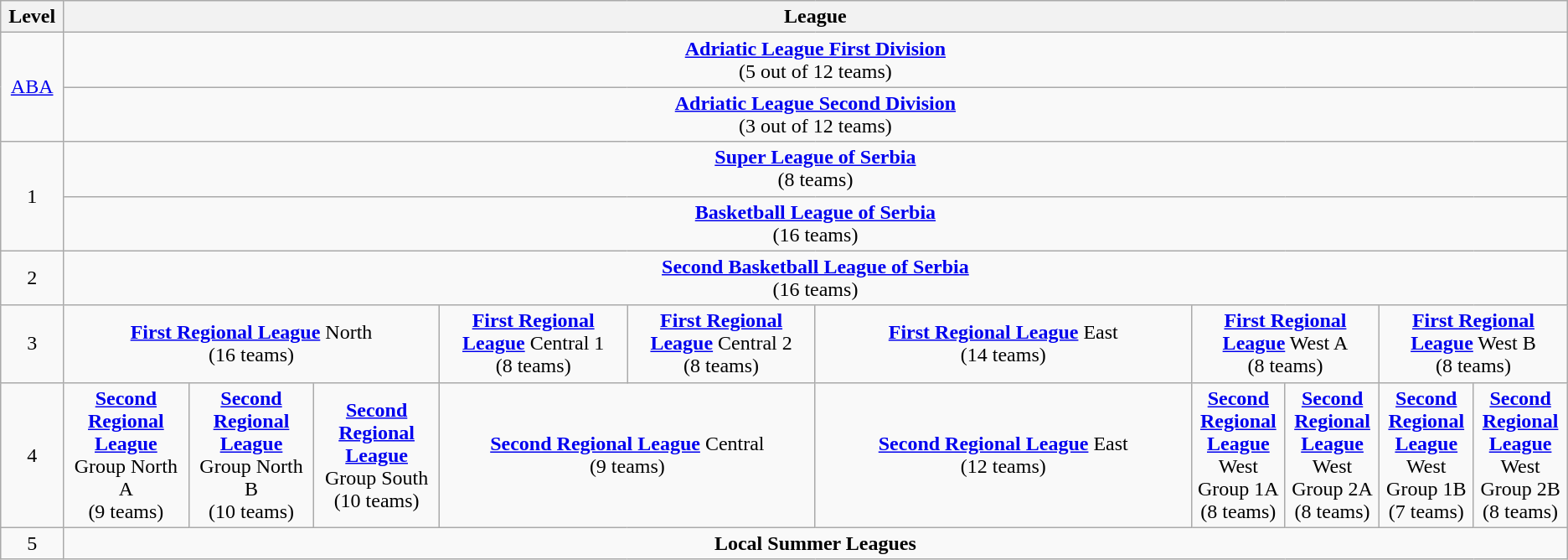<table class="wikitable" style="text-align: center;">
<tr south>
<th width="4%">Level</th>
<th colspan=10 width="96%">League</th>
</tr>
<tr>
<td width="4%" rowspan=2><a href='#'>ABA</a></td>
<td width="96%" colspan=10><strong><a href='#'>Adriatic League First Division</a></strong><br>(5 out of 12 teams)</td>
</tr>
<tr>
<td width="96%" colspan=10><strong><a href='#'>Adriatic League Second Division</a></strong><br>(3 out of 12 teams)</td>
</tr>
<tr>
<td width="4%" rowspan=2>1</td>
<td width="96%" colspan=10><strong><a href='#'>Super League of Serbia</a></strong><br>(8 teams)</td>
</tr>
<tr>
<td width="96%" colspan=10><strong><a href='#'>Basketball League of Serbia</a></strong><br>(16 teams)</td>
</tr>
<tr>
<td width="4%">2</td>
<td width="96%" colspan=10><strong><a href='#'>Second Basketball League of Serbia</a></strong><br>(16 teams)</td>
</tr>
<tr>
<td width="4%">3</td>
<td width="24%" colspan=3><strong><a href='#'>First Regional League</a></strong> North  <br>(16 teams)</td>
<td width="12%"><strong><a href='#'>First Regional League</a></strong> Central 1<br>(8 teams)</td>
<td width="12%"><strong><a href='#'>First Regional League</a></strong> Central 2<br>(8 teams)</td>
<td width="24%"><strong><a href='#'>First Regional League</a></strong> East<br>(14 teams)</td>
<td width="12%" colspan=2><strong><a href='#'>First Regional League</a></strong> West A<br>(8 teams)</td>
<td width="12%" colspan=2><strong><a href='#'>First Regional League</a></strong> West B<br>(8 teams)</td>
</tr>
<tr>
<td width="4%">4</td>
<td width="8%"><strong><a href='#'>Second Regional League</a></strong><br>Group North A<br>(9 teams)</td>
<td width="8%"><strong><a href='#'>Second Regional League</a></strong><br>Group North B<br>(10 teams)</td>
<td width="8%"><strong><a href='#'>Second Regional League</a></strong><br>Group South<br>(10 teams)</td>
<td width="24%" colspan=2><strong><a href='#'>Second Regional League</a></strong> Central<br>(9 teams)</td>
<td width="24%"><strong><a href='#'>Second Regional League</a></strong> East   <br>(12 teams)</td>
<td width="6%"><strong><a href='#'>Second Regional League</a></strong> West<br>Group 1A<br>(8 teams)</td>
<td width="6%"><strong><a href='#'>Second Regional League</a></strong> West<br>Group 2A<br>(8 teams)</td>
<td width="6%"><strong><a href='#'>Second Regional League</a></strong> West<br>Group 1B<br>(7 teams)</td>
<td width="6%"><strong><a href='#'>Second Regional League</a></strong> West<br>Group 2B<br>(8 teams)</td>
</tr>
<tr>
<td width="4%">5</td>
<td width="96%" colspan=10><strong>Local Summer Leagues</strong></td>
</tr>
</table>
